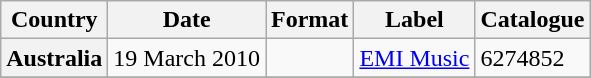<table class="wikitable plainrowheaders">
<tr>
<th scope="col">Country</th>
<th scope="col">Date</th>
<th scope="col">Format</th>
<th scope="col">Label</th>
<th scope="col">Catalogue</th>
</tr>
<tr>
<th scope="row">Australia</th>
<td>19 March 2010</td>
<td></td>
<td><a href='#'>EMI Music</a></td>
<td>6274852</td>
</tr>
<tr>
</tr>
</table>
